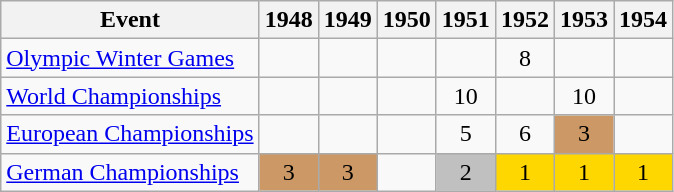<table class="wikitable">
<tr>
<th>Event</th>
<th>1948</th>
<th>1949</th>
<th>1950</th>
<th>1951</th>
<th>1952</th>
<th>1953</th>
<th>1954</th>
</tr>
<tr>
<td><a href='#'>Olympic Winter Games</a></td>
<td></td>
<td></td>
<td></td>
<td></td>
<td align="center">8</td>
<td></td>
<td></td>
</tr>
<tr>
<td><a href='#'>World Championships</a></td>
<td></td>
<td></td>
<td></td>
<td align="center">10</td>
<td></td>
<td align="center">10</td>
<td></td>
</tr>
<tr>
<td><a href='#'>European Championships</a></td>
<td></td>
<td></td>
<td></td>
<td align="center">5</td>
<td align="center">6</td>
<td align="center" bgcolor="cc9966">3</td>
<td></td>
</tr>
<tr>
<td><a href='#'>German Championships</a></td>
<td align="center" bgcolor="cc9966">3</td>
<td align="center" bgcolor="cc9966">3</td>
<td></td>
<td align="center" bgcolor="silver">2</td>
<td align="center" bgcolor="gold">1</td>
<td align="center" bgcolor="gold">1</td>
<td align="center" bgcolor="gold">1</td>
</tr>
</table>
